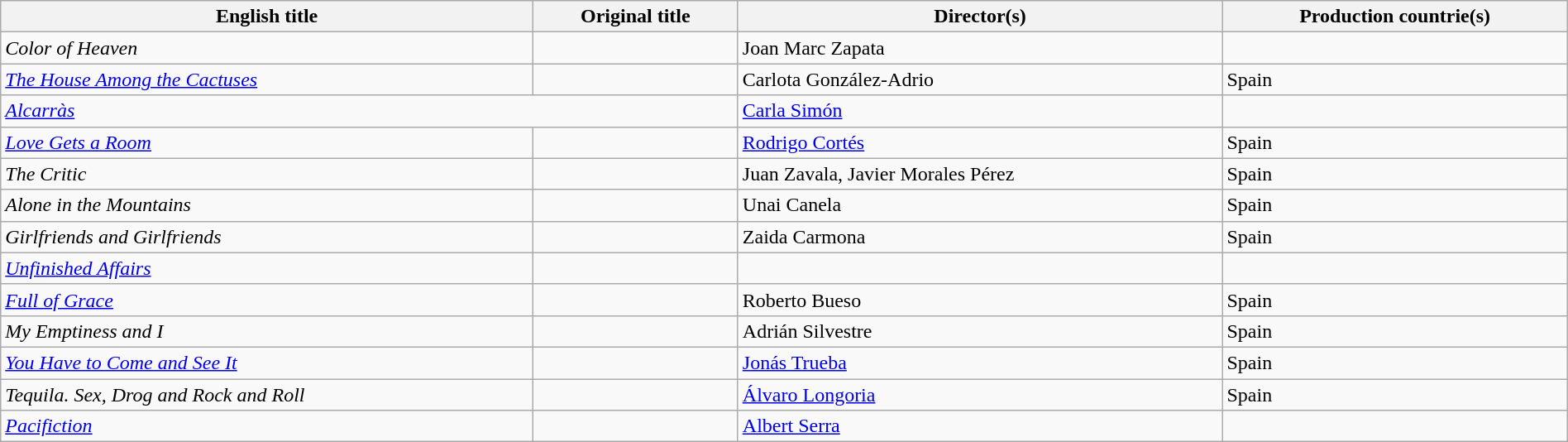<table class="sortable wikitable" style="width:100%; margin-bottom:4px" cellpadding="5">
<tr>
<th scope="col">English title</th>
<th scope="col">Original title</th>
<th scope="col">Director(s)</th>
<th scope="col">Production countrie(s)</th>
</tr>
<tr>
<td><em>Color of Heaven</em></td>
<td></td>
<td>Joan Marc Zapata</td>
<td></td>
</tr>
<tr>
<td><em><a href='#'>The House Among the Cactuses</a></em></td>
<td></td>
<td>Carlota González-Adrio</td>
<td>Spain</td>
</tr>
<tr>
<td colspan = "2"><em><a href='#'>Alcarràs</a></em></td>
<td><a href='#'>Carla Simón</a></td>
<td></td>
</tr>
<tr>
<td><em><a href='#'>Love Gets a Room</a></em></td>
<td></td>
<td><a href='#'>Rodrigo Cortés</a></td>
<td>Spain</td>
</tr>
<tr>
<td><em>The Critic</em></td>
<td></td>
<td>Juan Zavala, Javier Morales Pérez</td>
<td>Spain</td>
</tr>
<tr>
<td><em>Alone in the Mountains</em></td>
<td></td>
<td>Unai Canela</td>
<td>Spain</td>
</tr>
<tr>
<td><em>Girlfriends and Girlfriends</em></td>
<td></td>
<td>Zaida Carmona</td>
<td>Spain</td>
</tr>
<tr>
<td><em><a href='#'>Unfinished Affairs</a></em></td>
<td></td>
<td></td>
<td></td>
</tr>
<tr>
<td><em><a href='#'>Full of Grace</a></em></td>
<td></td>
<td>Roberto Bueso</td>
<td>Spain</td>
</tr>
<tr>
<td><em>My Emptiness and I</em></td>
<td></td>
<td>Adrián Silvestre</td>
<td>Spain</td>
</tr>
<tr>
<td><em><a href='#'>You Have to Come and See It</a></em></td>
<td></td>
<td><a href='#'>Jonás Trueba</a></td>
<td>Spain</td>
</tr>
<tr>
<td><em>Tequila. Sex, Drog and Rock and Roll</em></td>
<td></td>
<td><a href='#'>Álvaro Longoria</a></td>
<td>Spain</td>
</tr>
<tr>
<td><em><a href='#'>Pacifiction</a></em></td>
<td></td>
<td><a href='#'>Albert Serra</a></td>
<td></td>
</tr>
</table>
